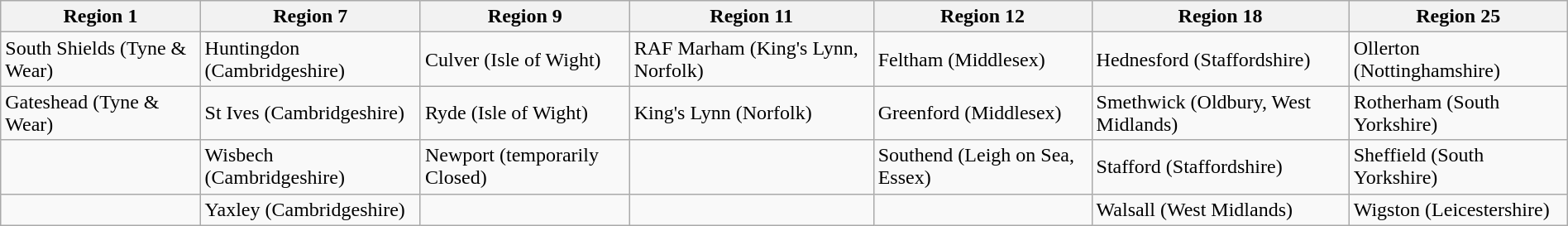<table class="wikitable" style="margin: 1em auto 1em auto">
<tr>
<th>Region 1</th>
<th>Region 7</th>
<th>Region 9</th>
<th>Region 11</th>
<th>Region 12</th>
<th>Region 18</th>
<th>Region 25</th>
</tr>
<tr>
<td>South Shields (Tyne & Wear)</td>
<td>Huntingdon (Cambridgeshire)</td>
<td>Culver (Isle of Wight)</td>
<td>RAF Marham (King's Lynn, Norfolk)</td>
<td>Feltham (Middlesex)</td>
<td>Hednesford (Staffordshire)</td>
<td>Ollerton (Nottinghamshire)</td>
</tr>
<tr>
<td>Gateshead (Tyne & Wear)</td>
<td>St Ives (Cambridgeshire)</td>
<td>Ryde (Isle of Wight)</td>
<td>King's Lynn (Norfolk)</td>
<td>Greenford (Middlesex)</td>
<td>Smethwick (Oldbury, West Midlands)</td>
<td>Rotherham (South Yorkshire)</td>
</tr>
<tr>
<td></td>
<td>Wisbech (Cambridgeshire)</td>
<td>Newport (temporarily Closed)</td>
<td></td>
<td>Southend (Leigh on Sea, Essex)</td>
<td>Stafford (Staffordshire)</td>
<td>Sheffield (South Yorkshire)</td>
</tr>
<tr>
<td></td>
<td>Yaxley (Cambridgeshire)</td>
<td></td>
<td></td>
<td></td>
<td>Walsall (West Midlands)</td>
<td>Wigston (Leicestershire)</td>
</tr>
</table>
